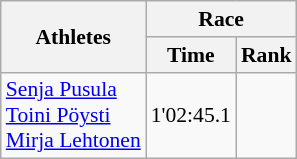<table class="wikitable" border="1" style="font-size:90%">
<tr>
<th rowspan=2>Athletes</th>
<th colspan=2>Race</th>
</tr>
<tr>
<th>Time</th>
<th>Rank</th>
</tr>
<tr>
<td><a href='#'>Senja Pusula</a><br><a href='#'>Toini Pöysti</a><br><a href='#'>Mirja Lehtonen</a></td>
<td align=center>1'02:45.1</td>
<td align=center></td>
</tr>
</table>
